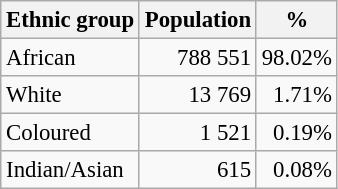<table class="wikitable" style="font-size: 95%; text-align: right">
<tr>
<th>Ethnic group</th>
<th>Population</th>
<th>%</th>
</tr>
<tr>
<td align=left>African</td>
<td>788 551</td>
<td>98.02%</td>
</tr>
<tr>
<td align=left>White</td>
<td>13 769</td>
<td>1.71%</td>
</tr>
<tr>
<td align=left>Coloured</td>
<td>1 521</td>
<td>0.19%</td>
</tr>
<tr>
<td align=left>Indian/Asian</td>
<td>615</td>
<td>0.08%</td>
</tr>
</table>
